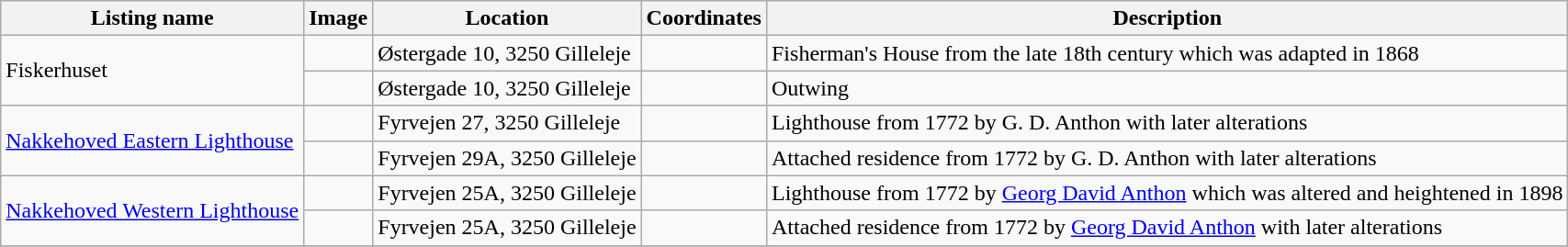<table class="wikitable sortable">
<tr>
<th>Listing name</th>
<th>Image</th>
<th>Location</th>
<th>Coordinates</th>
<th>Description</th>
</tr>
<tr>
<td rowspan="2">Fiskerhuset</td>
<td></td>
<td>Østergade 10, 3250 Gilleleje</td>
<td></td>
<td>Fisherman's House from the late 18th century which was adapted in 1868</td>
</tr>
<tr>
<td></td>
<td>Østergade 10, 3250 Gilleleje</td>
<td></td>
<td>Outwing</td>
</tr>
<tr>
<td rowspan="2"><a href='#'>Nakkehoved Eastern Lighthouse</a></td>
<td></td>
<td>Fyrvejen 27, 3250 Gilleleje</td>
<td></td>
<td>Lighthouse from 1772 by G. D. Anthon with later alterations</td>
</tr>
<tr>
<td></td>
<td>Fyrvejen 29A, 3250 Gilleleje</td>
<td></td>
<td>Attached residence from 1772 by G. D. Anthon with later alterations</td>
</tr>
<tr>
<td rowspan="2"><a href='#'>Nakkehoved Western Lighthouse</a></td>
<td></td>
<td>Fyrvejen 25A, 3250 Gilleleje</td>
<td></td>
<td>Lighthouse from 1772 by <a href='#'>Georg David Anthon</a> which was altered and heightened in 1898</td>
</tr>
<tr>
<td></td>
<td>Fyrvejen 25A, 3250 Gilleleje</td>
<td></td>
<td>Attached residence from 1772 by <a href='#'>Georg David Anthon</a> with later alterations</td>
</tr>
<tr>
</tr>
</table>
